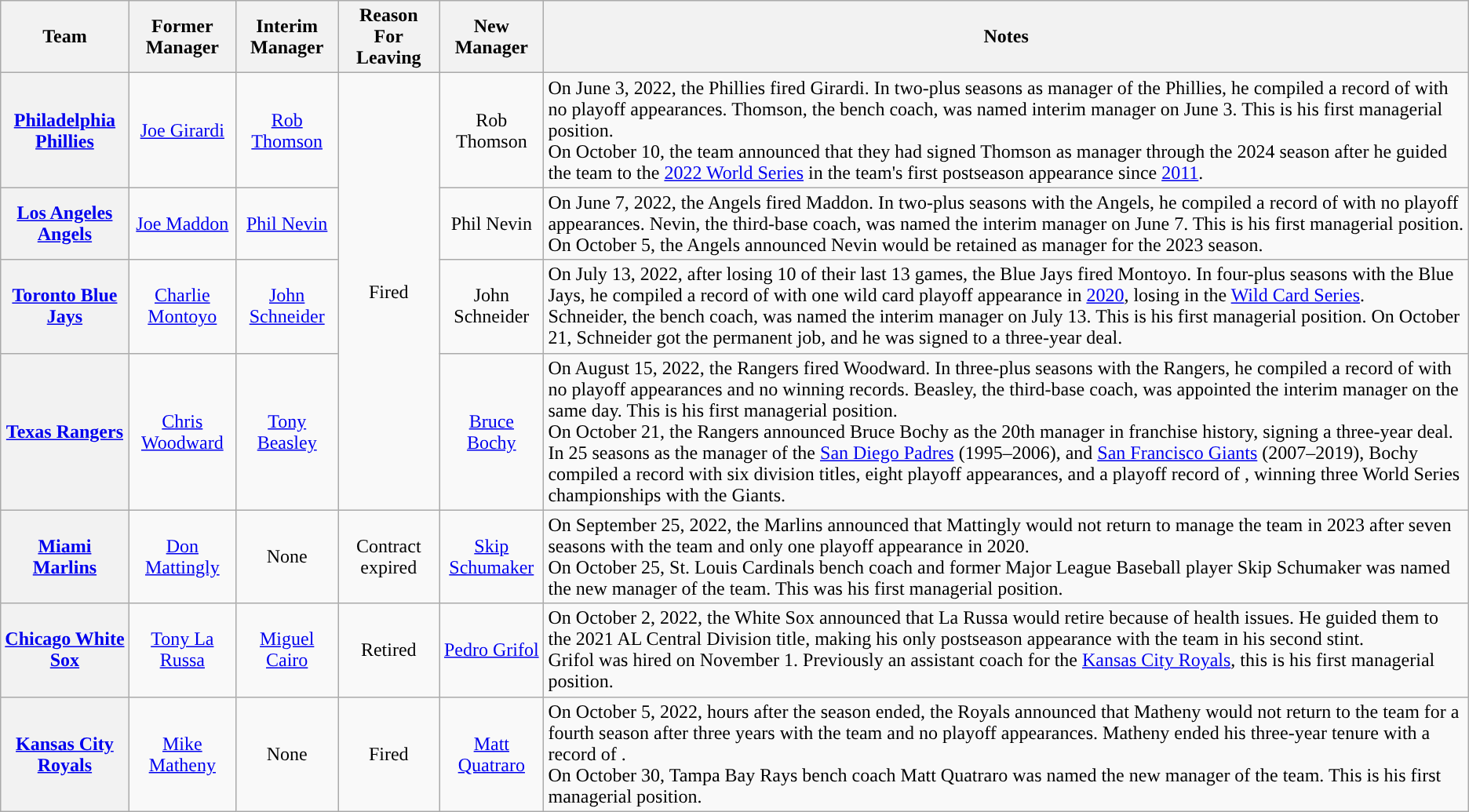<table class="wikitable plainrowheaders" style="text-align:center;">
<tr>
<th scope="col">Team</th>
<th scope="col">Former Manager</th>
<th scope="col">Interim Manager</th>
<th scope="col">Reason For Leaving</th>
<th scope="col">New Manager</th>
<th scope="col">Notes</th>
</tr>
<tr>
<th scope="row" style="text-align:center;"><a href='#'>Philadelphia Phillies</a></th>
<td><a href='#'>Joe Girardi</a></td>
<td><a href='#'>Rob Thomson</a></td>
<td rowspan="4">Fired</td>
<td>Rob Thomson</td>
<td style="text-align:left;">On June 3, 2022, the Phillies fired Girardi. In two-plus seasons as manager of the Phillies, he compiled a record of  with no playoff appearances. Thomson, the bench coach, was named interim manager on June 3. This is his first managerial position.<br>On October 10, the team announced that they had signed Thomson as manager through the 2024 season after he guided the team to the <a href='#'>2022 World Series</a> in the team's first postseason appearance since <a href='#'>2011</a>.</td>
</tr>
<tr>
<th scope="row" style="text-align:center"><a href='#'>Los Angeles Angels</a></th>
<td><a href='#'>Joe Maddon</a></td>
<td><a href='#'>Phil Nevin</a></td>
<td>Phil Nevin</td>
<td style="text-align:left;">On June 7, 2022, the Angels fired Maddon. In two-plus seasons with the Angels, he compiled a record of  with no playoff appearances. Nevin, the third-base coach, was named the interim manager on June 7. This is his first managerial position.<br>On October 5, the Angels announced Nevin would be retained as manager for the 2023 season.</td>
</tr>
<tr>
<th scope="row" style="text-align:center"><a href='#'>Toronto Blue Jays</a></th>
<td><a href='#'>Charlie Montoyo</a></td>
<td><a href='#'>John Schneider</a></td>
<td John Schneider (baseball)>John Schneider</td>
<td style="text-align:left;">On July 13, 2022, after losing 10 of their last 13 games, the Blue Jays fired Montoyo. In four-plus seasons with the Blue Jays, he compiled a record of  with one wild card playoff appearance in <a href='#'>2020</a>, losing in the <a href='#'>Wild Card Series</a>.<br>Schneider, the bench coach, was named the interim manager on July 13. This is his first managerial position.
On October 21, Schneider got the permanent job, and he was signed to a three-year deal.</td>
</tr>
<tr>
<th scope="row" style="text-align:center"><a href='#'>Texas Rangers</a></th>
<td><a href='#'>Chris Woodward</a></td>
<td><a href='#'>Tony Beasley</a></td>
<td><a href='#'>Bruce Bochy</a></td>
<td style="text-align:left;">On August 15, 2022, the Rangers fired Woodward. In three-plus seasons with the Rangers, he compiled a record of  with no playoff appearances and no winning records. Beasley, the third-base coach, was appointed the interim manager on the same day. This is his first managerial position.<br>On October 21, the Rangers announced Bruce Bochy as the 20th manager in franchise history, signing a three-year deal. In 25 seasons as the manager of the <a href='#'>San Diego Padres</a> (1995–2006), and <a href='#'>San Francisco Giants</a> (2007–2019), Bochy compiled a  record with six division titles, eight playoff appearances, and a playoff record of , winning three World Series championships with the Giants.</td>
</tr>
<tr>
<th scope="row" style="text-align:center"><a href='#'>Miami Marlins</a></th>
<td><a href='#'>Don Mattingly</a></td>
<td>None</td>
<td>Contract expired</td>
<td><a href='#'>Skip Schumaker</a></td>
<td style="text-align:left;">On September 25, 2022, the Marlins announced that Mattingly would not return to manage the team in 2023 after seven seasons with the team and only one playoff appearance in 2020.<br>On October 25, St. Louis Cardinals bench coach and former Major League Baseball player Skip Schumaker was named the new manager of the team. This was his first managerial position.</td>
</tr>
<tr>
<th scope="row" style="text-align:center"><a href='#'>Chicago White Sox</a></th>
<td><a href='#'>Tony La Russa</a></td>
<td><a href='#'>Miguel Cairo</a></td>
<td>Retired</td>
<td><a href='#'>Pedro Grifol</a></td>
<td style="text-align:left;">On October 2, 2022, the White Sox announced that La Russa would retire because of health issues. He guided them to the 2021 AL Central Division title, making his only postseason appearance with the team in his second stint.<br>Grifol was hired on November 1. Previously an assistant coach for the <a href='#'>Kansas City Royals</a>, this is his first managerial position.</td>
</tr>
<tr>
<th scope="row" style="text-align:center"><a href='#'>Kansas City Royals</a></th>
<td><a href='#'>Mike Matheny</a></td>
<td>None</td>
<td>Fired</td>
<td><a href='#'>Matt Quatraro</a></td>
<td style="text-align:left;">On October 5, 2022, hours after the season ended, the Royals announced that Matheny would not return to the team for a fourth season after three years with the team and no playoff appearances. Matheny ended his three-year tenure with a record of .<br>On October 30, Tampa Bay Rays bench coach Matt Quatraro was named the new manager of the team. This is his first managerial position.</td>
</tr>
</table>
